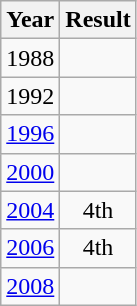<table class="wikitable" style="text-align:center">
<tr>
<th>Year</th>
<th>Result</th>
</tr>
<tr>
<td>1988</td>
<td></td>
</tr>
<tr>
<td>1992</td>
<td></td>
</tr>
<tr>
<td><a href='#'>1996</a></td>
<td></td>
</tr>
<tr>
<td><a href='#'>2000</a></td>
<td></td>
</tr>
<tr>
<td><a href='#'>2004</a></td>
<td>4th</td>
</tr>
<tr>
<td><a href='#'>2006</a></td>
<td>4th</td>
</tr>
<tr>
<td><a href='#'>2008</a></td>
<td></td>
</tr>
</table>
